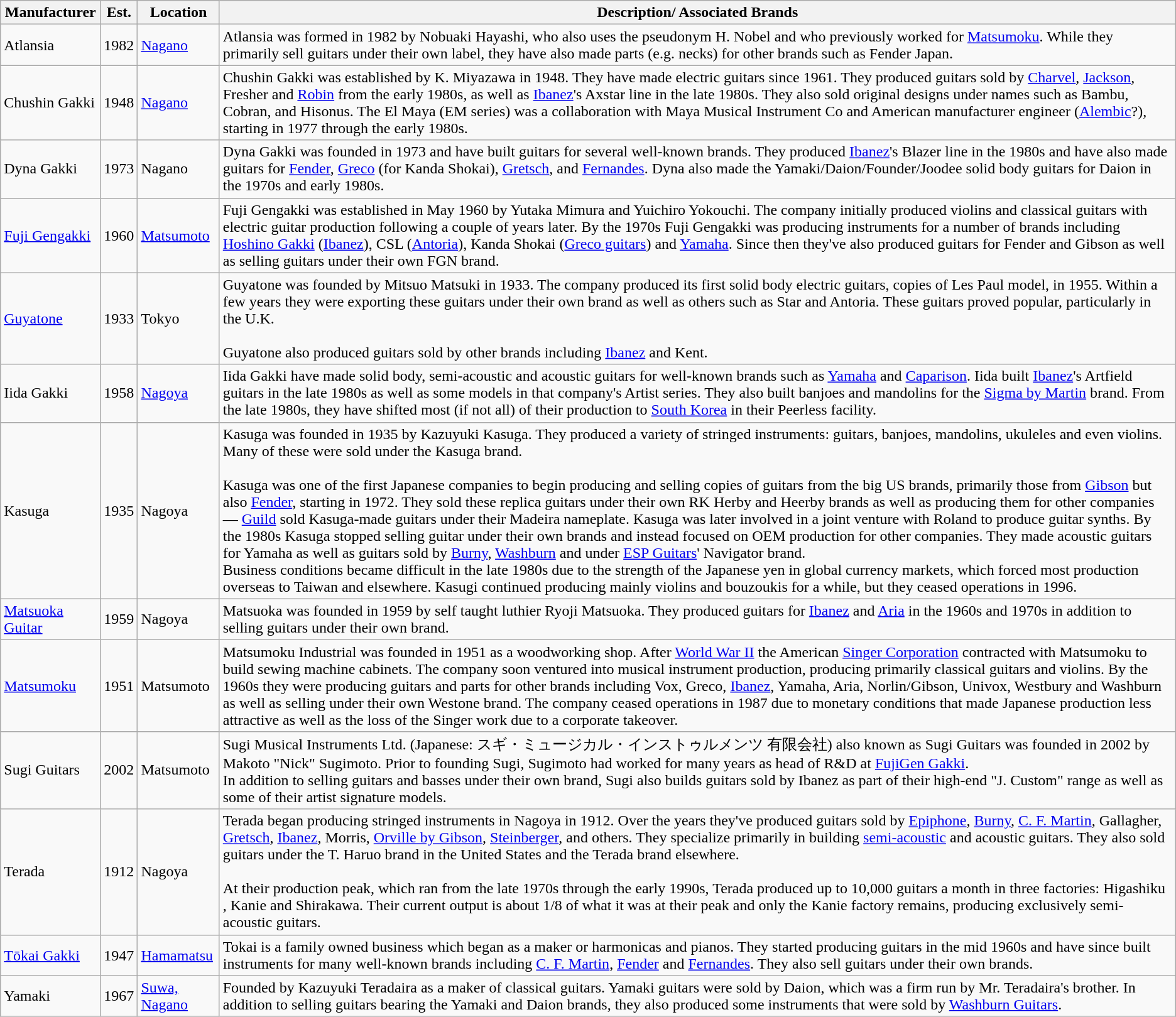<table class="wikitable">
<tr>
<th>Manufacturer</th>
<th>Est.</th>
<th>Location</th>
<th>Description/ Associated Brands</th>
</tr>
<tr>
<td>Atlansia</td>
<td>1982</td>
<td><a href='#'>Nagano</a></td>
<td>Atlansia was formed in 1982 by Nobuaki Hayashi, who also uses the pseudonym H. Nobel and who previously worked for <a href='#'>Matsumoku</a>. While they primarily sell guitars under their own label, they have also made parts (e.g. necks) for other brands such as Fender Japan.</td>
</tr>
<tr>
<td>Chushin Gakki</td>
<td>1948</td>
<td><a href='#'>Nagano</a></td>
<td>Chushin Gakki was established by K. Miyazawa in 1948. They have made electric guitars since 1961. They produced guitars sold by <a href='#'>Charvel</a>, <a href='#'>Jackson</a>, Fresher and <a href='#'>Robin</a> from the early 1980s, as well as <a href='#'>Ibanez</a>'s Axstar line in the late 1980s. They also sold original designs under names such as Bambu, Cobran, and Hisonus. The El Maya (EM series) was a collaboration with Maya Musical Instrument Co and American manufacturer engineer (<a href='#'>Alembic</a>?), starting in 1977 through the early 1980s.</td>
</tr>
<tr>
<td>Dyna Gakki</td>
<td>1973</td>
<td>Nagano</td>
<td>Dyna Gakki was founded in 1973 and have built guitars for several well-known brands. They produced <a href='#'>Ibanez</a>'s Blazer line in the 1980s and have also made guitars for <a href='#'>Fender</a>, <a href='#'>Greco</a> (for Kanda Shokai), <a href='#'>Gretsch</a>, and <a href='#'>Fernandes</a>. Dyna also made the Yamaki/Daion/Founder/Joodee solid body guitars for Daion in the 1970s and early 1980s.</td>
</tr>
<tr>
<td><a href='#'>Fuji Gengakki</a></td>
<td>1960</td>
<td><a href='#'>Matsumoto</a></td>
<td>Fuji Gengakki was established in May 1960 by Yutaka Mimura and Yuichiro Yokouchi. The company initially produced violins and classical guitars with electric guitar production following a couple of years later. By the 1970s Fuji Gengakki was producing instruments for a number of brands including <a href='#'>Hoshino Gakki</a> (<a href='#'>Ibanez</a>), CSL (<a href='#'>Antoria</a>), Kanda Shokai (<a href='#'>Greco guitars</a>) and <a href='#'>Yamaha</a>. Since then they've also produced guitars for Fender and Gibson as well as selling guitars under their own FGN brand.</td>
</tr>
<tr>
<td><a href='#'>Guyatone</a></td>
<td>1933</td>
<td>Tokyo</td>
<td>Guyatone was founded by Mitsuo Matsuki in 1933. The company produced its first solid body electric guitars, copies of Les Paul model, in 1955. Within a few years they were exporting these guitars under their own brand as well as others such as Star and Antoria. These guitars proved popular, particularly in the U.K.<br><br>Guyatone also produced guitars sold by other brands including <a href='#'>Ibanez</a> and Kent.</td>
</tr>
<tr>
<td>Iida Gakki</td>
<td>1958</td>
<td><a href='#'>Nagoya</a></td>
<td>Iida Gakki have made solid body, semi-acoustic and acoustic guitars for well-known brands such as <a href='#'>Yamaha</a> and <a href='#'>Caparison</a>. Iida built <a href='#'>Ibanez</a>'s Artfield guitars in the late 1980s as well as some models in that company's Artist series. They also built banjoes and mandolins for the <a href='#'>Sigma by Martin</a> brand. From the late 1980s, they have shifted most (if not all) of their production to <a href='#'>South Korea</a> in their Peerless facility.</td>
</tr>
<tr>
<td>Kasuga</td>
<td>1935</td>
<td>Nagoya</td>
<td>Kasuga was founded in 1935 by Kazuyuki Kasuga. They produced a variety of stringed instruments: guitars, banjoes, mandolins, ukuleles and even violins. Many of these were sold under the Kasuga brand.<br><br>Kasuga was one of the first Japanese companies to begin producing and selling copies of guitars from the big US brands, primarily those from <a href='#'>Gibson</a> but also <a href='#'>Fender</a>, starting in 1972. They sold these replica guitars under their own RK Herby and Heerby brands as well as producing them for other companies — <a href='#'>Guild</a> sold Kasuga-made guitars under their Madeira nameplate. Kasuga was later involved in a joint venture with Roland to produce guitar synths. By the 1980s Kasuga stopped selling guitar under their own brands and instead focused on OEM production for other companies. They made acoustic guitars for Yamaha as well as guitars sold by <a href='#'>Burny</a>, <a href='#'>Washburn</a> and under <a href='#'>ESP Guitars</a>' Navigator brand.<br>
Business conditions became difficult in the late 1980s due to the strength of the Japanese yen in global currency markets, which forced most production overseas to Taiwan and elsewhere. Kasugi continued producing mainly violins and bouzoukis for a while, but they ceased operations in 1996.</td>
</tr>
<tr>
<td><a href='#'>Matsuoka Guitar</a></td>
<td>1959</td>
<td>Nagoya</td>
<td>Matsuoka was founded in 1959 by self taught luthier Ryoji Matsuoka. They produced guitars for <a href='#'>Ibanez</a> and <a href='#'>Aria</a> in the 1960s and 1970s in addition to selling guitars under their own brand.</td>
</tr>
<tr>
<td><a href='#'>Matsumoku</a></td>
<td>1951</td>
<td>Matsumoto</td>
<td>Matsumoku Industrial was founded in 1951 as a woodworking shop. After <a href='#'>World War II</a> the American <a href='#'>Singer Corporation</a> contracted with Matsumoku to build sewing machine cabinets. The company soon ventured into musical instrument production, producing primarily classical guitars and violins. By the 1960s they were producing guitars and parts for other brands including Vox, Greco, <a href='#'>Ibanez</a>, Yamaha, Aria, Norlin/Gibson, Univox, Westbury and Washburn as well as selling under their own Westone brand. The company ceased operations in 1987 due to monetary conditions that made Japanese production less attractive as well as the loss of the Singer work due to a corporate takeover.</td>
</tr>
<tr>
<td>Sugi Guitars</td>
<td>2002</td>
<td>Matsumoto</td>
<td>Sugi Musical Instruments Ltd. (Japanese: スギ・ミュージカル・インストゥルメンツ 有限会社) also known as Sugi Guitars was founded in 2002 by Makoto "Nick" Sugimoto. Prior to founding Sugi, Sugimoto had worked for many years as head of R&D at <a href='#'>FujiGen Gakki</a>.<br>In addition to selling guitars and basses under their own brand, Sugi also builds guitars sold by Ibanez as part of their high-end "J. Custom" range as well as some of their artist signature models.</td>
</tr>
<tr>
<td>Terada</td>
<td>1912</td>
<td>Nagoya</td>
<td>Terada began producing stringed instruments in Nagoya in 1912. Over the years they've produced guitars sold by <a href='#'>Epiphone</a>, <a href='#'>Burny</a>, <a href='#'>C. F. Martin</a>, Gallagher, <a href='#'>Gretsch</a>, <a href='#'>Ibanez</a>, Morris, <a href='#'>Orville by Gibson</a>, <a href='#'>Steinberger</a>, and others. They specialize primarily in building <a href='#'>semi-acoustic</a> and acoustic guitars. They also sold guitars under the T. Haruo brand in the United States and the Terada brand elsewhere.<br><br>At their production peak, which ran from the late 1970s through the early 1990s, Terada produced up to 10,000 guitars a month in three factories:  Higashiku , Kanie and Shirakawa. Their current output is about 1/8 of what it was at their peak and only the Kanie factory remains, producing exclusively semi-acoustic guitars.</td>
</tr>
<tr>
<td><a href='#'>Tōkai Gakki</a></td>
<td>1947</td>
<td><a href='#'>Hamamatsu</a></td>
<td>Tokai is a family owned business which began as a maker or harmonicas and pianos. They started producing guitars in the mid 1960s and have since built instruments for many well-known brands including <a href='#'>C. F. Martin</a>, <a href='#'>Fender</a> and <a href='#'>Fernandes</a>. They also sell guitars under their own brands.</td>
</tr>
<tr>
<td>Yamaki</td>
<td>1967</td>
<td><a href='#'>Suwa, Nagano</a></td>
<td>Founded by Kazuyuki Teradaira as a maker of classical guitars. Yamaki guitars were sold by Daion, which was a firm run by Mr. Teradaira's brother. In addition to selling guitars bearing the Yamaki and Daion brands, they also produced some instruments that were sold by <a href='#'>Washburn Guitars</a>.</td>
</tr>
</table>
